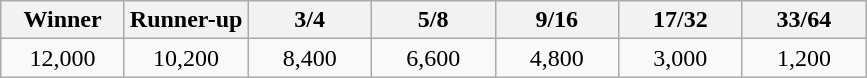<table class="wikitable" style="text-align:center">
<tr>
<th width="75">Winner</th>
<th width="75">Runner-up</th>
<th width="75">3/4</th>
<th width="75">5/8</th>
<th width="75">9/16</th>
<th width="75">17/32</th>
<th width="75">33/64</th>
</tr>
<tr>
<td>12,000</td>
<td>10,200</td>
<td>8,400</td>
<td>6,600</td>
<td>4,800</td>
<td>3,000</td>
<td>1,200</td>
</tr>
</table>
